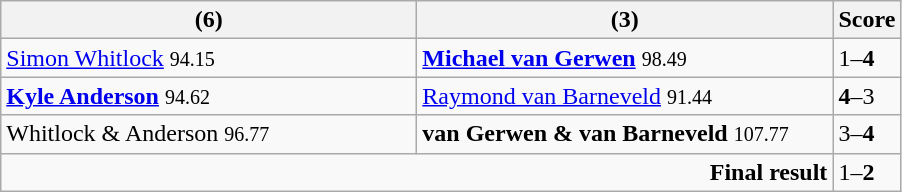<table class="wikitable">
<tr>
<th width=270> (6)</th>
<th width=270><strong></strong> (3)</th>
<th>Score</th>
</tr>
<tr>
<td><a href='#'>Simon Whitlock</a> <small><span>94.15</span></small></td>
<td><strong><a href='#'>Michael van Gerwen</a></strong> <small><span>98.49</span></small></td>
<td>1–<strong>4</strong></td>
</tr>
<tr>
<td><strong><a href='#'>Kyle Anderson</a></strong> <small><span>94.62</span></small></td>
<td><a href='#'>Raymond van Barneveld</a> <small><span>91.44</span></small></td>
<td><strong>4</strong>–3</td>
</tr>
<tr>
<td>Whitlock & Anderson <small><span>96.77</span></small></td>
<td><strong>van Gerwen & van Barneveld</strong> <small><span>107.77</span></small></td>
<td>3–<strong>4</strong></td>
</tr>
<tr>
<td colspan="2" align="right"><strong>Final result</strong></td>
<td>1–<strong>2</strong></td>
</tr>
</table>
